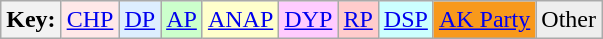<table class="wikitable">
<tr>
<th><strong>Key:</strong></th>
<td bgcolor="#FFE8E8"><a href='#'>CHP</a></td>
<td bgcolor="#DDEEFF"><a href='#'>DP</a></td>
<td bgcolor="#CCFFCC"><a href='#'>AP</a></td>
<td bgcolor="#FFFFCC"><a href='#'>ANAP</a></td>
<td bgcolor="#FFCCFF"><a href='#'>DYP</a></td>
<td bgcolor="#FFCCCC"><a href='#'>RP</a></td>
<td bgcolor="#CCFFFF"><a href='#'>DSP</a></td>
<td bgcolor="#F8991C"><a href='#'>AK Party</a></td>
<td bgcolor="#EEEEEE">Other</td>
</tr>
</table>
